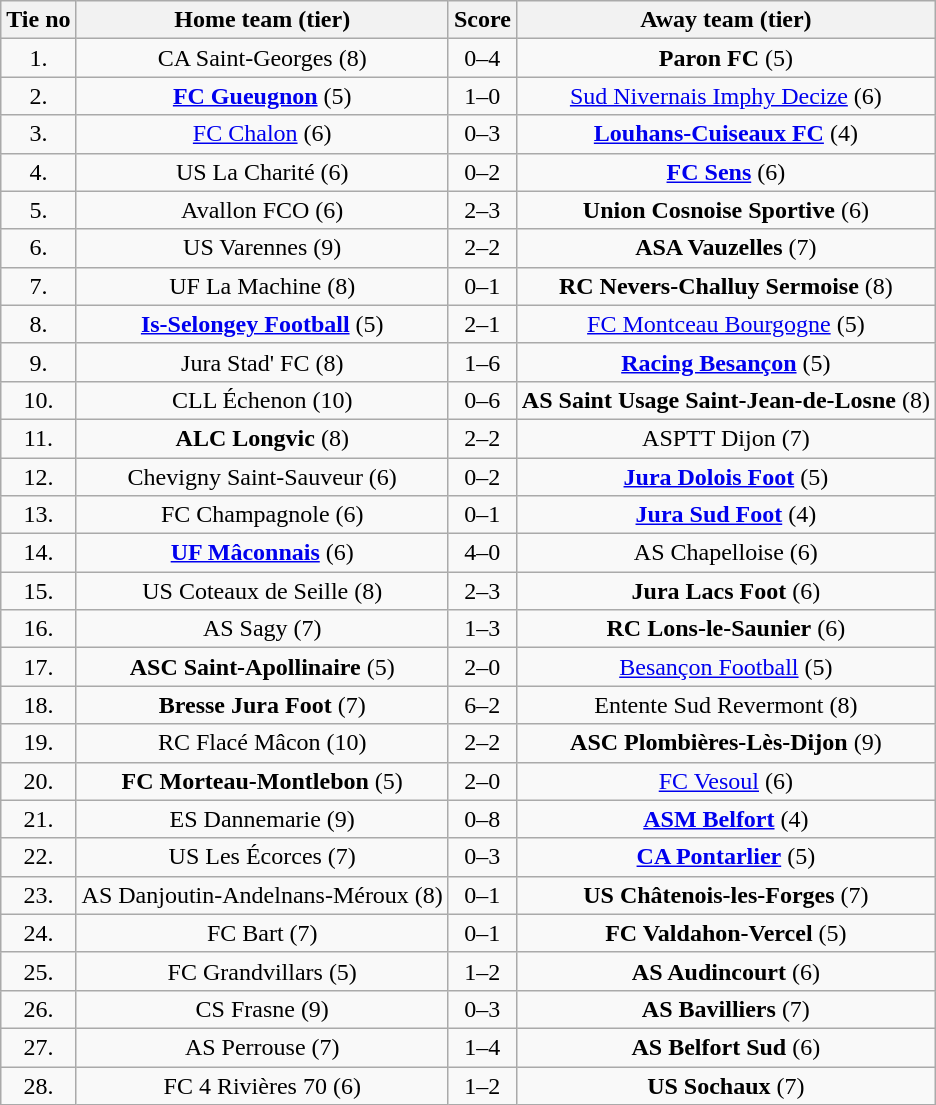<table class="wikitable" style="text-align: center">
<tr>
<th>Tie no</th>
<th>Home team (tier)</th>
<th>Score</th>
<th>Away team (tier)</th>
</tr>
<tr>
<td>1.</td>
<td>CA Saint-Georges (8)</td>
<td>0–4</td>
<td><strong>Paron FC</strong> (5)</td>
</tr>
<tr>
<td>2.</td>
<td><strong><a href='#'>FC Gueugnon</a></strong> (5)</td>
<td>1–0</td>
<td><a href='#'>Sud Nivernais Imphy Decize</a> (6)</td>
</tr>
<tr>
<td>3.</td>
<td><a href='#'>FC Chalon</a> (6)</td>
<td>0–3</td>
<td><strong><a href='#'>Louhans-Cuiseaux FC</a></strong> (4)</td>
</tr>
<tr>
<td>4.</td>
<td>US La Charité (6)</td>
<td>0–2</td>
<td><strong><a href='#'>FC Sens</a></strong> (6)</td>
</tr>
<tr>
<td>5.</td>
<td>Avallon FCO (6)</td>
<td>2–3</td>
<td><strong>Union Cosnoise Sportive</strong> (6)</td>
</tr>
<tr>
<td>6.</td>
<td>US Varennes (9)</td>
<td>2–2 </td>
<td><strong>ASA Vauzelles</strong> (7)</td>
</tr>
<tr>
<td>7.</td>
<td>UF La Machine (8)</td>
<td>0–1</td>
<td><strong>RC Nevers-Challuy Sermoise</strong> (8)</td>
</tr>
<tr>
<td>8.</td>
<td><strong><a href='#'>Is-Selongey Football</a></strong> (5)</td>
<td>2–1</td>
<td><a href='#'>FC Montceau Bourgogne</a> (5)</td>
</tr>
<tr>
<td>9.</td>
<td>Jura Stad' FC (8)</td>
<td>1–6</td>
<td><strong><a href='#'>Racing Besançon</a></strong> (5)</td>
</tr>
<tr>
<td>10.</td>
<td>CLL Échenon (10)</td>
<td>0–6</td>
<td><strong>AS Saint Usage Saint-Jean-de-Losne</strong> (8)</td>
</tr>
<tr>
<td>11.</td>
<td><strong>ALC Longvic</strong> (8)</td>
<td>2–2 </td>
<td>ASPTT Dijon (7)</td>
</tr>
<tr>
<td>12.</td>
<td>Chevigny Saint-Sauveur (6)</td>
<td>0–2</td>
<td><strong><a href='#'>Jura Dolois Foot</a></strong> (5)</td>
</tr>
<tr>
<td>13.</td>
<td>FC Champagnole (6)</td>
<td>0–1</td>
<td><strong><a href='#'>Jura Sud Foot</a></strong> (4)</td>
</tr>
<tr>
<td>14.</td>
<td><strong><a href='#'>UF Mâconnais</a></strong> (6)</td>
<td>4–0</td>
<td>AS Chapelloise (6)</td>
</tr>
<tr>
<td>15.</td>
<td>US Coteaux de Seille (8)</td>
<td>2–3</td>
<td><strong>Jura Lacs Foot</strong> (6)</td>
</tr>
<tr>
<td>16.</td>
<td>AS Sagy (7)</td>
<td>1–3</td>
<td><strong>RC Lons-le-Saunier</strong> (6)</td>
</tr>
<tr>
<td>17.</td>
<td><strong>ASC Saint-Apollinaire</strong> (5)</td>
<td>2–0</td>
<td><a href='#'>Besançon Football</a> (5)</td>
</tr>
<tr>
<td>18.</td>
<td><strong>Bresse Jura Foot</strong> (7)</td>
<td>6–2</td>
<td>Entente Sud Revermont (8)</td>
</tr>
<tr>
<td>19.</td>
<td>RC Flacé Mâcon (10)</td>
<td>2–2 </td>
<td><strong>ASC Plombières-Lès-Dijon</strong> (9)</td>
</tr>
<tr>
<td>20.</td>
<td><strong>FC Morteau-Montlebon</strong> (5)</td>
<td>2–0</td>
<td><a href='#'>FC Vesoul</a> (6)</td>
</tr>
<tr>
<td>21.</td>
<td>ES Dannemarie (9)</td>
<td>0–8</td>
<td><strong><a href='#'>ASM Belfort</a></strong> (4)</td>
</tr>
<tr>
<td>22.</td>
<td>US Les Écorces (7)</td>
<td>0–3</td>
<td><strong><a href='#'>CA Pontarlier</a></strong> (5)</td>
</tr>
<tr>
<td>23.</td>
<td>AS Danjoutin-Andelnans-Méroux (8)</td>
<td>0–1</td>
<td><strong>US Châtenois-les-Forges</strong> (7)</td>
</tr>
<tr>
<td>24.</td>
<td>FC Bart (7)</td>
<td>0–1</td>
<td><strong>FC Valdahon-Vercel</strong> (5)</td>
</tr>
<tr>
<td>25.</td>
<td>FC Grandvillars (5)</td>
<td>1–2</td>
<td><strong>AS Audincourt</strong> (6)</td>
</tr>
<tr>
<td>26.</td>
<td>CS Frasne (9)</td>
<td>0–3</td>
<td><strong>AS Bavilliers</strong> (7)</td>
</tr>
<tr>
<td>27.</td>
<td>AS Perrouse (7)</td>
<td>1–4</td>
<td><strong>AS Belfort Sud</strong> (6)</td>
</tr>
<tr>
<td>28.</td>
<td>FC 4 Rivières 70 (6)</td>
<td>1–2</td>
<td><strong>US Sochaux</strong> (7)</td>
</tr>
</table>
